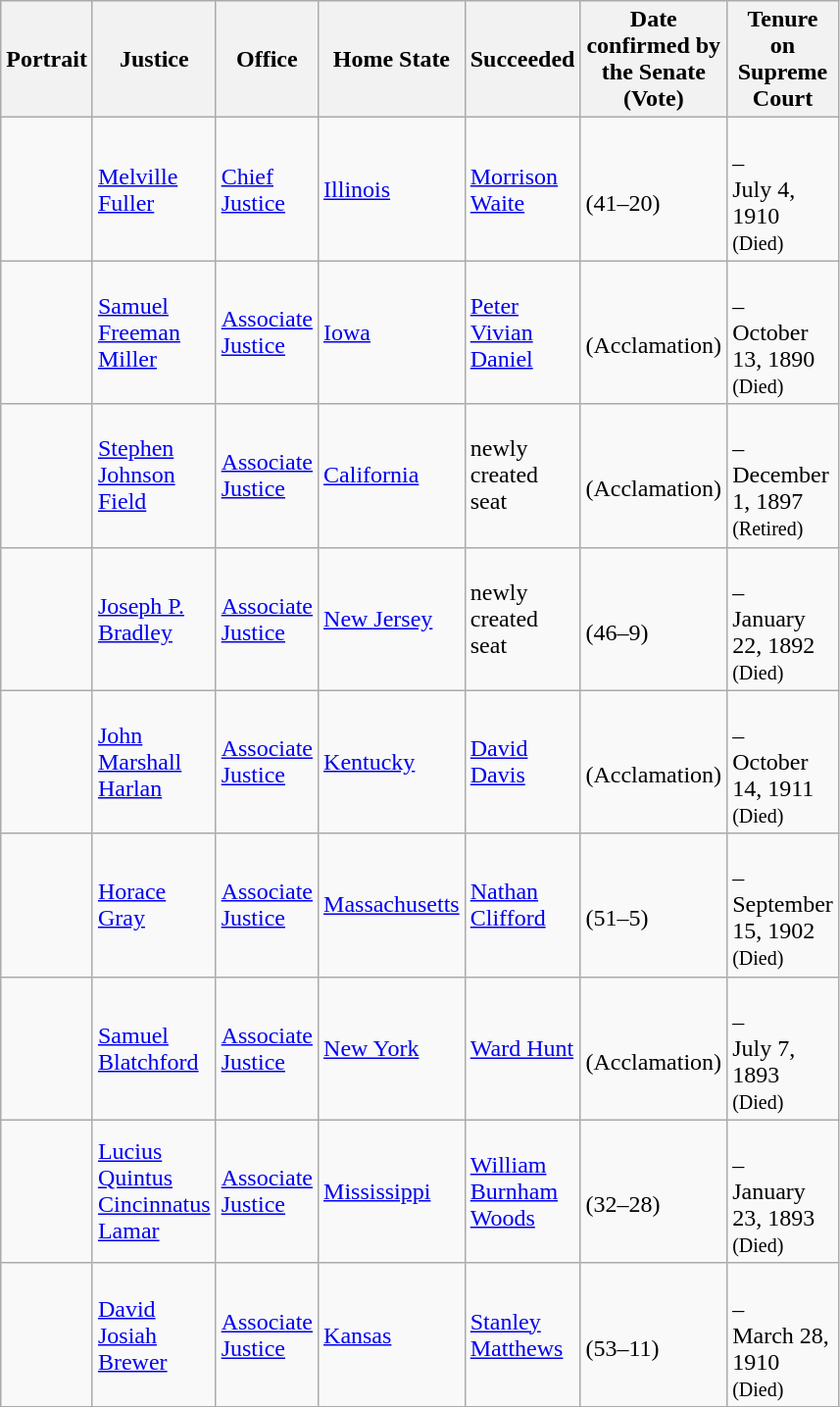<table class="wikitable sortable">
<tr>
<th scope="col" style="width: 10px;">Portrait</th>
<th scope="col" style="width: 10px;">Justice</th>
<th scope="col" style="width: 10px;">Office</th>
<th scope="col" style="width: 10px;">Home State</th>
<th scope="col" style="width: 10px;">Succeeded</th>
<th scope="col" style="width: 10px;">Date confirmed by the Senate<br>(Vote)</th>
<th scope="col" style="width: 10px;">Tenure on Supreme Court</th>
</tr>
<tr>
<td></td>
<td><a href='#'>Melville Fuller</a></td>
<td><a href='#'>Chief Justice</a></td>
<td><a href='#'>Illinois</a></td>
<td><a href='#'>Morrison Waite</a></td>
<td><br>(41–20)</td>
<td><br>–<br>July 4, 1910<br><small>(Died)</small></td>
</tr>
<tr>
<td></td>
<td><a href='#'>Samuel Freeman Miller</a></td>
<td><a href='#'>Associate Justice</a></td>
<td><a href='#'>Iowa</a></td>
<td><a href='#'>Peter Vivian Daniel</a></td>
<td><br>(Acclamation)</td>
<td><br>–<br>October 13, 1890<br><small>(Died)</small></td>
</tr>
<tr>
<td></td>
<td><a href='#'>Stephen Johnson Field</a></td>
<td><a href='#'>Associate Justice</a></td>
<td><a href='#'>California</a></td>
<td>newly created seat</td>
<td><br>(Acclamation)</td>
<td><br>–<br>December 1, 1897<br><small>(Retired)</small></td>
</tr>
<tr>
<td></td>
<td><a href='#'>Joseph P. Bradley</a></td>
<td><a href='#'>Associate Justice</a></td>
<td><a href='#'>New Jersey</a></td>
<td>newly created seat</td>
<td><br>(46–9)</td>
<td><br>–<br>January 22, 1892<br><small>(Died)</small></td>
</tr>
<tr>
<td></td>
<td><a href='#'>John Marshall Harlan</a></td>
<td><a href='#'>Associate Justice</a></td>
<td><a href='#'>Kentucky</a></td>
<td><a href='#'>David Davis</a></td>
<td><br>(Acclamation)</td>
<td><br>–<br>October 14, 1911<br><small>(Died)</small></td>
</tr>
<tr>
<td></td>
<td><a href='#'>Horace Gray</a></td>
<td><a href='#'>Associate Justice</a></td>
<td><a href='#'>Massachusetts</a></td>
<td><a href='#'>Nathan Clifford</a></td>
<td><br>(51–5)</td>
<td><br>–<br>September 15, 1902<br><small>(Died)</small></td>
</tr>
<tr>
<td></td>
<td><a href='#'>Samuel Blatchford</a></td>
<td><a href='#'>Associate Justice</a></td>
<td><a href='#'>New York</a></td>
<td><a href='#'>Ward Hunt</a></td>
<td><br>(Acclamation)</td>
<td><br>–<br>July 7, 1893<br><small>(Died)</small></td>
</tr>
<tr>
<td></td>
<td><a href='#'>Lucius Quintus Cincinnatus Lamar</a></td>
<td><a href='#'>Associate Justice</a></td>
<td><a href='#'>Mississippi</a></td>
<td><a href='#'>William Burnham Woods</a></td>
<td><br>(32–28)</td>
<td><br>–<br>January 23, 1893<br><small>(Died)</small></td>
</tr>
<tr>
<td></td>
<td><a href='#'>David Josiah Brewer</a></td>
<td><a href='#'>Associate Justice</a></td>
<td><a href='#'>Kansas</a></td>
<td><a href='#'>Stanley Matthews</a></td>
<td><br>(53–11)</td>
<td><br>–<br>March 28, 1910<br><small>(Died)</small></td>
</tr>
<tr>
</tr>
</table>
